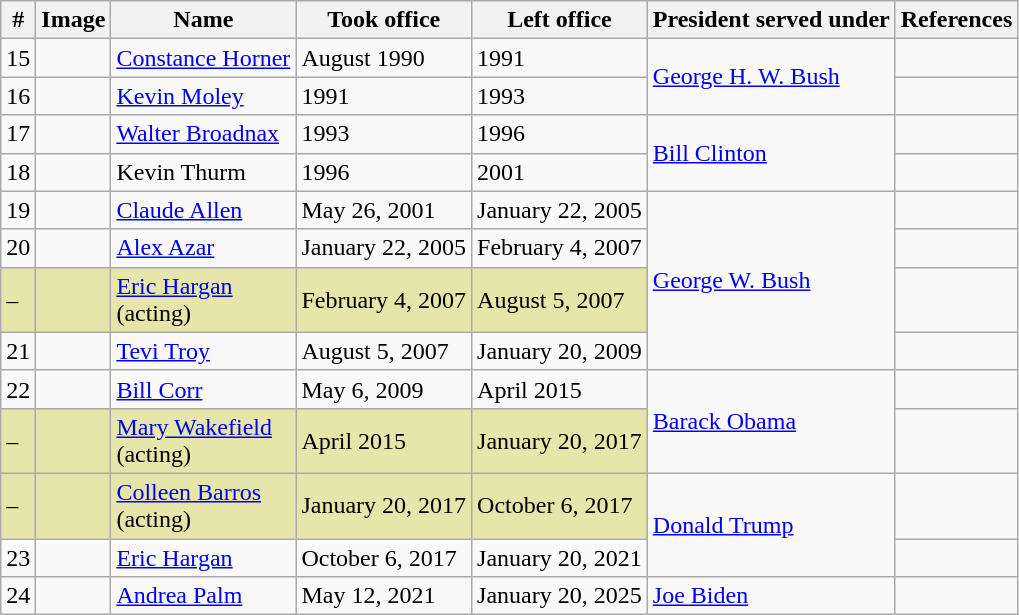<table class="wikitable">
<tr>
<th>#</th>
<th>Image</th>
<th>Name</th>
<th>Took office</th>
<th>Left office</th>
<th>President served under</th>
<th>References</th>
</tr>
<tr>
<td>15</td>
<td></td>
<td><a href='#'>Constance Horner</a></td>
<td>August 1990</td>
<td>1991</td>
<td rowspan=2><a href='#'>George H. W. Bush</a></td>
<td></td>
</tr>
<tr>
<td>16</td>
<td></td>
<td><a href='#'>Kevin Moley</a></td>
<td>1991</td>
<td>1993</td>
<td></td>
</tr>
<tr>
<td>17</td>
<td></td>
<td><a href='#'>Walter Broadnax</a></td>
<td>1993</td>
<td>1996</td>
<td rowspan=2><a href='#'>Bill Clinton</a></td>
<td></td>
</tr>
<tr>
<td>18</td>
<td></td>
<td>Kevin Thurm</td>
<td>1996</td>
<td>2001</td>
<td></td>
</tr>
<tr>
<td>19</td>
<td></td>
<td><a href='#'>Claude Allen</a></td>
<td>May 26, 2001</td>
<td>January 22, 2005</td>
<td rowspan=4><a href='#'>George W. Bush</a></td>
<td></td>
</tr>
<tr>
<td>20</td>
<td></td>
<td><a href='#'>Alex Azar</a></td>
<td>January 22, 2005</td>
<td>February 4, 2007</td>
<td></td>
</tr>
<tr>
<td style="background:#e6e6aa;">–</td>
<td style="background:#e6e6aa;"></td>
<td style="background:#e6e6aa;"><a href='#'>Eric Hargan</a><br>(acting)</td>
<td style="background:#e6e6aa;">February 4, 2007</td>
<td style="background:#e6e6aa;">August 5, 2007</td>
<td></td>
</tr>
<tr>
<td>21</td>
<td></td>
<td><a href='#'>Tevi Troy</a></td>
<td>August 5, 2007</td>
<td>January 20, 2009</td>
<td></td>
</tr>
<tr>
<td>22</td>
<td></td>
<td><a href='#'>Bill Corr</a></td>
<td>May 6, 2009</td>
<td>April 2015</td>
<td rowspan=2><a href='#'>Barack Obama</a></td>
<td></td>
</tr>
<tr>
<td style="background:#e6e6aa;">–</td>
<td style="background:#e6e6aa;"></td>
<td style="background:#e6e6aa;"><a href='#'>Mary Wakefield</a><br>(acting)</td>
<td style="background:#e6e6aa;">April 2015</td>
<td style="background:#e6e6aa;">January 20, 2017</td>
<td></td>
</tr>
<tr>
<td style="background:#e6e6aa;">–</td>
<td style="background:#e6e6aa;"></td>
<td style="background:#e6e6aa;"><a href='#'>Colleen Barros</a><br>(acting)</td>
<td style="background:#e6e6aa;">January 20, 2017</td>
<td style="background:#e6e6aa;">October 6, 2017</td>
<td rowspan=2><a href='#'>Donald Trump</a></td>
<td></td>
</tr>
<tr>
<td>23</td>
<td></td>
<td><a href='#'>Eric Hargan</a></td>
<td>October 6, 2017</td>
<td>January 20, 2021</td>
<td></td>
</tr>
<tr>
<td>24</td>
<td></td>
<td><a href='#'>Andrea Palm</a></td>
<td>May 12, 2021</td>
<td>January 20, 2025</td>
<td><a href='#'>Joe Biden</a></td>
<td></td>
</tr>
</table>
